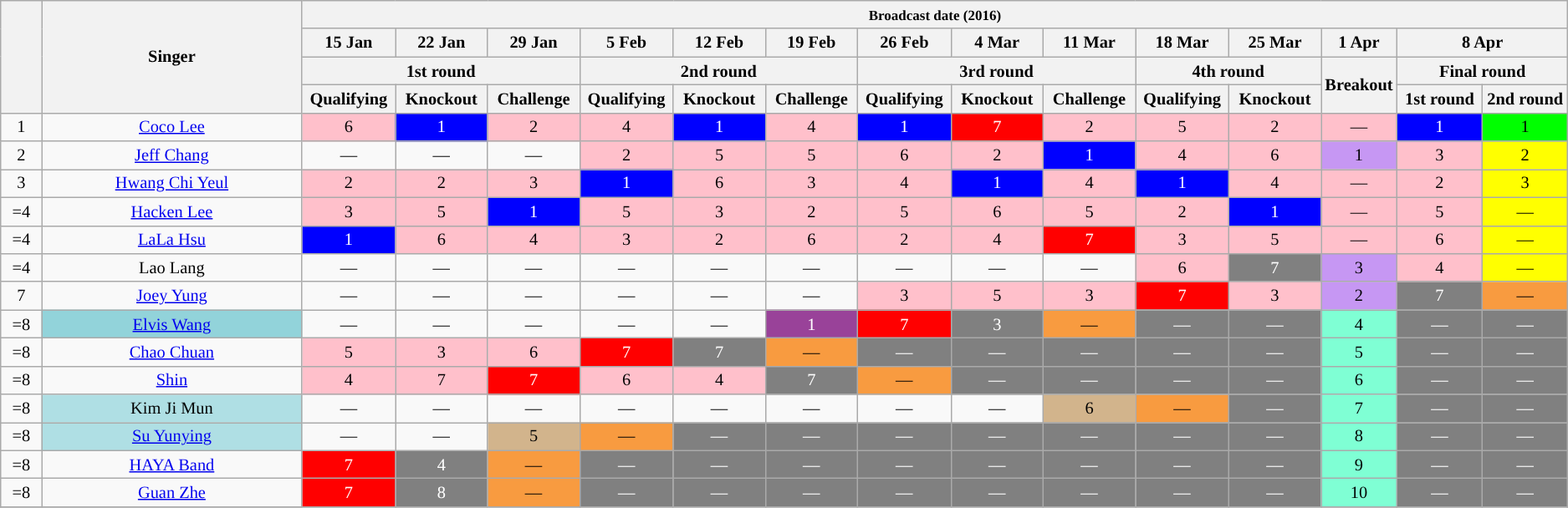<table class="wikitable" style="text-align:center; font-size:85%">
<tr>
<th rowspan="4" width="30"></th>
<th rowspan="4" width="250" class="unsortable">Singer</th>
<th colspan="14"><small>Broadcast date (2016)</small></th>
</tr>
<tr>
<th width="30">15 Jan</th>
<th width="30">22 Jan</th>
<th ! width="30">29 Jan</th>
<th width="30">5 Feb</th>
<th width="30">12 Feb</th>
<th ! width="30">19 Feb</th>
<th width="30">26 Feb</th>
<th width="30">4 Mar</th>
<th ! width="30">11 Mar</th>
<th width="30">18 Mar</th>
<th width="30">25 Mar</th>
<th ! width="30">1 Apr</th>
<th colspan="2" width="30">8 Apr</th>
</tr>
<tr>
<th colspan="3">1st round</th>
<th colspan="3">2nd round</th>
<th colspan="3">3rd round</th>
<th colspan="2">4th round</th>
<th rowspan="2">Breakout</th>
<th colspan="2">Final round</th>
</tr>
<tr>
<th width="70" data-sort-type="text">Qualifying</th>
<th width="70" data-sort-type="text">Knockout</th>
<th width="70" data-sort-type="text">Challenge</th>
<th width="70" data-sort-type="text">Qualifying</th>
<th width="70" data-sort-type="text">Knockout</th>
<th width="70" data-sort-type="text">Challenge</th>
<th width="70" data-sort-type="text">Qualifying</th>
<th width="70" data-sort-type="text">Knockout</th>
<th width="70" data-sort-type="text">Challenge</th>
<th width="70" data-sort-type="text">Qualifying</th>
<th width="70" data-sort-type="text">Knockout</th>
<th width="70" data-sort-type="text">1st round</th>
<th width="70">2nd round</th>
</tr>
<tr>
<td>1</td>
<td><a href='#'>Coco Lee</a></td>
<td style="background: pink;">6</td>
<td style="background: blue; color: white">1</td>
<td style="background: pink;">2</td>
<td style="background: pink;">4</td>
<td style="background: blue; color: white">1</td>
<td style="background: pink;">4</td>
<td style="background: blue; color: white">1</td>
<td style="background: red; color: white">7</td>
<td style="background: pink;">2</td>
<td style="background: pink;">5</td>
<td style="background: pink;">2</td>
<td style="background: pink;">—</td>
<td style="background: blue; color: white">1</td>
<td style="background: lime;">1 </td>
</tr>
<tr>
<td>2</td>
<td><a href='#'>Jeff Chang</a></td>
<td>—</td>
<td>—</td>
<td>—</td>
<td style="background: pink;">2</td>
<td style="background: pink;">5</td>
<td style="background: pink;">5</td>
<td style="background: pink;">6</td>
<td style="background: pink;">2</td>
<td style="background: blue; color: white">1</td>
<td style="background: pink;">4</td>
<td style="background: pink;">6</td>
<td style="background:#C697F3;">1</td>
<td style="background: pink;">3</td>
<td style="background: yellow;">2 </td>
</tr>
<tr>
<td>3</td>
<td><a href='#'>Hwang Chi Yeul</a></td>
<td style="background: pink;">2</td>
<td style="background: pink;">2</td>
<td style="background: pink;">3</td>
<td style="background: blue; color: white">1</td>
<td style="background: pink;">6</td>
<td style="background: pink;">3</td>
<td style="background: pink;">4</td>
<td style="background: blue; color: white">1</td>
<td style="background: pink;">4</td>
<td style="background: blue; color: white">1</td>
<td style="background: pink;">4</td>
<td style="background: pink;">—</td>
<td style="background: pink;">2</td>
<td style="background: yellow;">3 </td>
</tr>
<tr>
<td>=4</td>
<td><a href='#'>Hacken Lee</a></td>
<td style="background: pink;">3</td>
<td style="background: pink;">5</td>
<td style="background: blue; color: white">1</td>
<td style="background: pink;">5</td>
<td style="background: pink;">3</td>
<td style="background: pink;">2</td>
<td style="background: pink;">5</td>
<td style="background: pink;">6</td>
<td style="background: pink;">5</td>
<td style="background: pink;">2</td>
<td style="background: blue; color: white">1</td>
<td style="background: pink;">—</td>
<td style="background: pink;">5</td>
<td style="background: yellow;">—</td>
</tr>
<tr>
<td>=4</td>
<td><a href='#'>LaLa Hsu</a></td>
<td style="background: blue; color: white">1</td>
<td style="background: pink;">6</td>
<td style="background: pink;">4</td>
<td style="background: pink;">3</td>
<td style="background: pink;">2</td>
<td style="background: pink;">6</td>
<td style="background: pink;">2</td>
<td style="background: pink;">4</td>
<td style="background: red; color: white">7</td>
<td style="background: pink;">3</td>
<td style="background: pink;">5</td>
<td style="background: pink;">—</td>
<td style="background: pink;">6</td>
<td style="background: yellow;">—</td>
</tr>
<tr>
<td>=4</td>
<td>Lao Lang</td>
<td>—</td>
<td>—</td>
<td>—</td>
<td>—</td>
<td>—</td>
<td>—</td>
<td>—</td>
<td>—</td>
<td>—</td>
<td style="background: pink;">6</td>
<td style="background: grey; color: white">7</td>
<td style="background:#C697F3;">3</td>
<td style="background: pink;">4</td>
<td style="background: yellow;">—</td>
</tr>
<tr>
<td>7</td>
<td><a href='#'>Joey Yung</a></td>
<td>—</td>
<td>—</td>
<td>—</td>
<td>—</td>
<td>—</td>
<td>—</td>
<td style="background: pink;">3</td>
<td style="background: pink;">5</td>
<td style="background: pink;">3</td>
<td style="background: red; color: white">7</td>
<td style="background: pink;">3</td>
<td style="background:#C697F3;">2</td>
<td style="background: grey; color: white">7</td>
<td style="background:#F89B40;">—</td>
</tr>
<tr>
<td>=8</td>
<td style="background:#92D3DA;color: black"><a href='#'>Elvis Wang</a></td>
<td>—</td>
<td>—</td>
<td>—</td>
<td>—</td>
<td>—</td>
<td style="background:#994299; color: white">1</td>
<td style="background: red; color: white">7</td>
<td style="background: grey; color: white">3</td>
<td style="background:#F89B40;">—</td>
<td style="background: grey; color: white">—</td>
<td style="background: grey; color: white">—</td>
<td style="background:#7FFFD4;">4</td>
<td style="background: grey; color: white">—</td>
<td style="background: grey; color: white">—</td>
</tr>
<tr>
<td>=8</td>
<td><a href='#'>Chao Chuan</a></td>
<td style="background: pink;">5</td>
<td style="background: pink;">3</td>
<td style="background: pink;">6</td>
<td style="background: red;color: white">7</td>
<td style="background: grey; color: white">7</td>
<td style="background:#F89B40;">—</td>
<td style="background: grey; color: white">—</td>
<td style="background: grey; color: white">—</td>
<td style="background: grey; color: white">—</td>
<td style="background: grey; color: white">—</td>
<td style="background: grey; color: white">—</td>
<td style="background:#7FFFD4;">5</td>
<td style="background: grey; color: white">—</td>
<td style="background: grey; color: white">—</td>
</tr>
<tr>
<td>=8</td>
<td><a href='#'>Shin</a></td>
<td style="background: pink;">4</td>
<td style="background: pink;">7</td>
<td style="background: red; color: white">7</td>
<td style="background: pink;">6</td>
<td style="background: pink;">4</td>
<td style="background: grey; color: white">7</td>
<td style="background:#F89B40;">—</td>
<td style="background: grey; color: white">—</td>
<td style="background: grey; color: white">—</td>
<td style="background: grey; color: white">—</td>
<td style="background: grey; color: white">—</td>
<td style="background:#7FFFD4;">6</td>
<td style="background: grey; color: white">—</td>
<td style="background: grey; color: white">—</td>
</tr>
<tr>
<td>=8</td>
<td style="background:#AFDFE4;color: black">Kim Ji Mun</td>
<td>—</td>
<td>—</td>
<td>—</td>
<td>—</td>
<td>—</td>
<td>—</td>
<td>—</td>
<td>—</td>
<td style="background: tan;">6</td>
<td style="background:#F89B40;">—</td>
<td style="background: grey; color: white">—</td>
<td style="background:#7FFFD4;">7</td>
<td style="background: grey; color: white">—</td>
<td style="background: grey; color: white">—</td>
</tr>
<tr>
<td>=8</td>
<td style="background:#AFDFE4;color: black"><a href='#'>Su Yunying</a></td>
<td>—</td>
<td>—</td>
<td style="background: tan;">5</td>
<td style="background:#F89B40;">—</td>
<td style="background: grey; color: white">—</td>
<td style="background: grey; color: white">—</td>
<td style="background: grey; color: white">—</td>
<td style="background: grey; color: white">—</td>
<td style="background: grey; color: white">—</td>
<td style="background: grey; color: white">—</td>
<td style="background: grey; color: white">—</td>
<td style="background:#7FFFD4;">8</td>
<td style="background: grey; color: white">—</td>
<td style="background: grey; color: white">—</td>
</tr>
<tr>
<td>=8</td>
<td><a href='#'>HAYA Band</a></td>
<td style="background: red; color: white">7</td>
<td style="background: grey; color: white">4</td>
<td style="background:#F89B40; color: black">—</td>
<td style="background: grey; color: white">—</td>
<td style="background: grey; color: white">—</td>
<td style="background: grey; color: white">—</td>
<td style="background: grey; color: white">—</td>
<td style="background: grey; color: white">—</td>
<td style="background: grey; color: white">—</td>
<td style="background: grey; color: white">—</td>
<td style="background: grey; color: white">—</td>
<td style="background:#7FFFD4;">9</td>
<td style="background: grey; color: white">—</td>
<td style="background: grey; color: white">—</td>
</tr>
<tr>
<td>=8</td>
<td><a href='#'>Guan Zhe</a></td>
<td style="background: red; color: white">7</td>
<td style="background: grey; color: white">8</td>
<td style="background:#F89B40;">—</td>
<td style="background: grey; color: white">—</td>
<td style="background: grey; color: white">—</td>
<td style="background: grey; color: white">—</td>
<td style="background: grey; color: white">—</td>
<td style="background: grey; color: white">—</td>
<td style="background: grey; color: white">—</td>
<td style="background: grey; color: white">—</td>
<td style="background: grey; color: white">—</td>
<td style="background:#7FFFD4;">10</td>
<td style="background: grey; color: white">—</td>
<td style="background: grey; color: white">—</td>
</tr>
<tr>
</tr>
</table>
